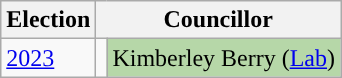<table class="wikitable">
<tr>
<th>Election</th>
<th colspan="2">Councillor</th>
</tr>
<tr>
<td><a href='#'>2023</a></td>
<td style="background-color: "></td>
<td bgcolor="#B6D7A8">Kimberley Berry (<a href='#'>Lab</a>)</td>
</tr>
</table>
